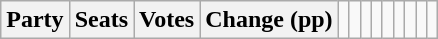<table class="wikitable" style="text-align:right;">
<tr>
<th colspan="2">Party</th>
<th>Seats</th>
<th>Votes</th>
<th colspan="3">Change (pp)<br></th>
<td></td>
<td></td>
<td><br></td>
<td></td>
<td></td>
<td><br></td>
<td></td>
<td></td>
<td></td>
</tr>
</table>
